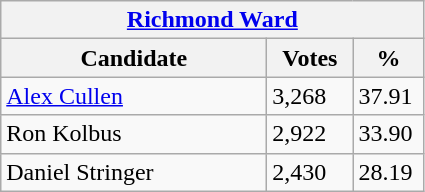<table class="wikitable">
<tr>
<th colspan="3"><a href='#'>Richmond Ward</a></th>
</tr>
<tr>
<th style="width: 170px">Candidate</th>
<th style="width: 50px">Votes</th>
<th style="width: 40px">%</th>
</tr>
<tr>
<td><a href='#'>Alex Cullen</a></td>
<td>3,268</td>
<td>37.91</td>
</tr>
<tr>
<td>Ron Kolbus</td>
<td>2,922</td>
<td>33.90</td>
</tr>
<tr>
<td>Daniel Stringer</td>
<td>2,430</td>
<td>28.19</td>
</tr>
</table>
